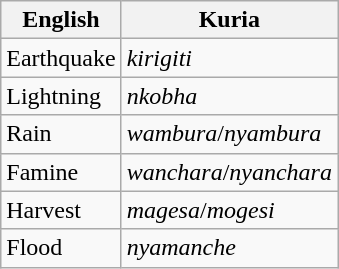<table class="wikitable" style="display: inline-table;">
<tr>
<th>English</th>
<th>Kuria</th>
</tr>
<tr>
<td>Earthquake</td>
<td><em>kirigiti</em></td>
</tr>
<tr>
<td>Lightning</td>
<td><em>nkobha</em></td>
</tr>
<tr>
<td>Rain</td>
<td><em>wambura</em>/<em>nyambura</em></td>
</tr>
<tr>
<td>Famine</td>
<td><em>wanchara</em>/<em>nyanchara</em></td>
</tr>
<tr>
<td>Harvest</td>
<td><em>magesa</em>/<em>mogesi</em></td>
</tr>
<tr>
<td>Flood</td>
<td><em>nyamanche</em></td>
</tr>
</table>
